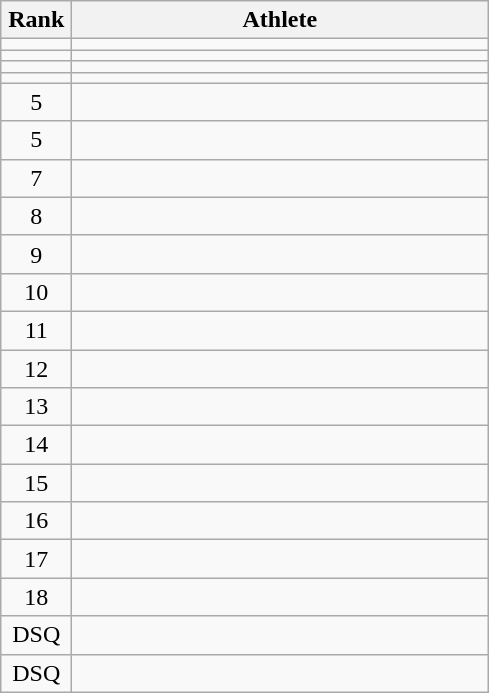<table class="wikitable" style="text-align: center;">
<tr>
<th width=40>Rank</th>
<th width=270>Athlete</th>
</tr>
<tr>
<td></td>
<td align="left"></td>
</tr>
<tr>
<td></td>
<td align="left"></td>
</tr>
<tr>
<td></td>
<td align="left"></td>
</tr>
<tr>
<td></td>
<td align="left"></td>
</tr>
<tr>
<td>5</td>
<td align="left"></td>
</tr>
<tr>
<td>5</td>
<td align="left"></td>
</tr>
<tr>
<td>7</td>
<td align="left"></td>
</tr>
<tr>
<td>8</td>
<td align="left"></td>
</tr>
<tr>
<td>9</td>
<td align="left"></td>
</tr>
<tr>
<td>10</td>
<td align="left"></td>
</tr>
<tr>
<td>11</td>
<td align="left"></td>
</tr>
<tr>
<td>12</td>
<td align="left"></td>
</tr>
<tr>
<td>13</td>
<td align="left"></td>
</tr>
<tr>
<td>14</td>
<td align="left"></td>
</tr>
<tr>
<td>15</td>
<td align="left"></td>
</tr>
<tr>
<td>16</td>
<td align="left"></td>
</tr>
<tr>
<td>17</td>
<td align="left"></td>
</tr>
<tr>
<td>18</td>
<td align="left"></td>
</tr>
<tr>
<td>DSQ</td>
<td align="left"></td>
</tr>
<tr>
<td>DSQ</td>
<td align="left"></td>
</tr>
</table>
